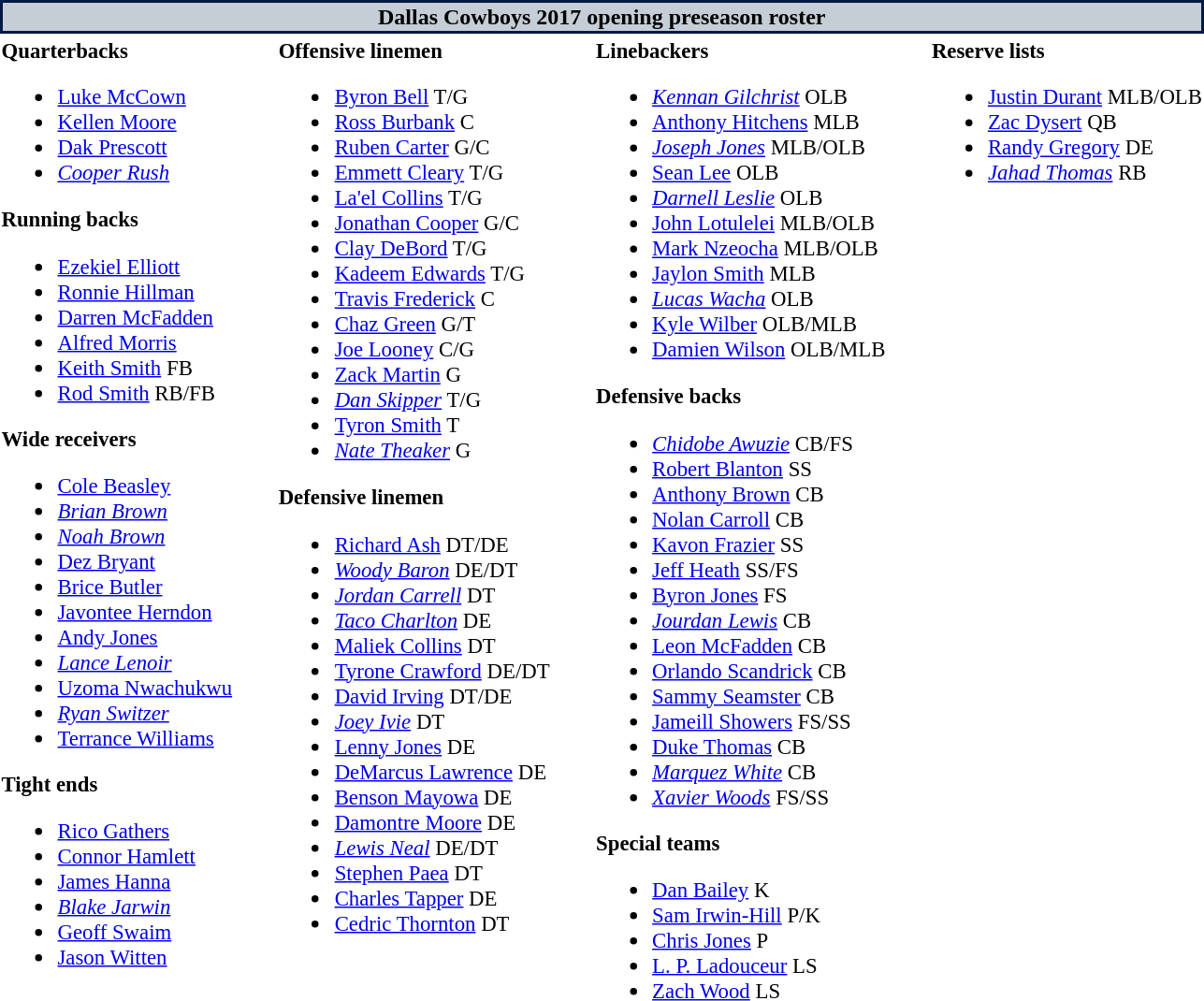<table class="toccolours" style="text-align: left">
<tr>
<th colspan="7" style="background:#c5ced6; color:black; border: 2px solid #001942; text-align: center">Dallas Cowboys 2017 opening preseason roster</th>
</tr>
<tr>
<td style="font-size:95%; vertical-align:top"><strong>Quarterbacks</strong><br><ul><li> <a href='#'>Luke McCown</a></li><li> <a href='#'>Kellen Moore</a></li><li> <a href='#'>Dak Prescott</a></li><li> <em><a href='#'>Cooper Rush</a></em></li></ul><strong>Running backs</strong><ul><li> <a href='#'>Ezekiel Elliott</a></li><li> <a href='#'>Ronnie Hillman</a></li><li> <a href='#'>Darren McFadden</a></li><li> <a href='#'>Alfred Morris</a></li><li> <a href='#'>Keith Smith</a> FB</li><li> <a href='#'>Rod Smith</a> RB/FB</li></ul><strong>Wide receivers</strong><ul><li> <a href='#'>Cole Beasley</a></li><li> <em><a href='#'>Brian Brown</a></em></li><li> <em><a href='#'>Noah Brown</a></em></li><li> <a href='#'>Dez Bryant</a></li><li> <a href='#'>Brice Butler</a></li><li> <a href='#'>Javontee Herndon</a></li><li> <a href='#'>Andy Jones</a></li><li> <em><a href='#'>Lance Lenoir</a></em></li><li> <a href='#'>Uzoma Nwachukwu</a></li><li> <em><a href='#'>Ryan Switzer</a></em></li><li> <a href='#'>Terrance Williams</a></li></ul><strong>Tight ends</strong><ul><li> <a href='#'>Rico Gathers</a></li><li> <a href='#'>Connor Hamlett</a></li><li> <a href='#'>James Hanna</a></li><li> <em><a href='#'>Blake Jarwin</a></em></li><li> <a href='#'>Geoff Swaim</a></li><li> <a href='#'>Jason Witten</a></li></ul></td>
<td style="width: 25px"></td>
<td style="font-size:95%; vertical-align:top"><strong>Offensive linemen</strong><br><ul><li> <a href='#'>Byron Bell</a> T/G</li><li> <a href='#'>Ross Burbank</a> C</li><li> <a href='#'>Ruben Carter</a> G/C</li><li> <a href='#'>Emmett Cleary</a> T/G</li><li> <a href='#'>La'el Collins</a> T/G</li><li> <a href='#'>Jonathan Cooper</a> G/C</li><li> <a href='#'>Clay DeBord</a> T/G</li><li> <a href='#'>Kadeem Edwards</a> T/G</li><li> <a href='#'>Travis Frederick</a> C</li><li> <a href='#'>Chaz Green</a> G/T</li><li> <a href='#'>Joe Looney</a> C/G</li><li> <a href='#'>Zack Martin</a> G</li><li> <em><a href='#'>Dan Skipper</a></em> T/G</li><li> <a href='#'>Tyron Smith</a> T</li><li> <em><a href='#'>Nate Theaker</a></em> G</li></ul><strong>Defensive linemen</strong><ul><li> <a href='#'>Richard Ash</a> DT/DE</li><li> <em><a href='#'>Woody Baron</a></em> DE/DT</li><li> <em><a href='#'>Jordan Carrell</a></em> DT</li><li> <em><a href='#'>Taco Charlton</a></em> DE</li><li> <a href='#'>Maliek Collins</a> DT</li><li> <a href='#'>Tyrone Crawford</a> DE/DT</li><li> <a href='#'>David Irving</a> DT/DE</li><li> <em><a href='#'>Joey Ivie</a></em> DT</li><li> <a href='#'>Lenny Jones</a> DE</li><li> <a href='#'>DeMarcus Lawrence</a> DE</li><li> <a href='#'>Benson Mayowa</a> DE</li><li> <a href='#'>Damontre Moore</a> DE</li><li> <em><a href='#'>Lewis Neal</a></em> DE/DT</li><li> <a href='#'>Stephen Paea</a> DT</li><li> <a href='#'>Charles Tapper</a> DE</li><li> <a href='#'>Cedric Thornton</a> DT</li></ul></td>
<td style="width: 25px"></td>
<td style="font-size:95%; vertical-align:top"><strong>Linebackers</strong><br><ul><li> <em><a href='#'>Kennan Gilchrist</a></em> OLB</li><li> <a href='#'>Anthony Hitchens</a> MLB</li><li> <em><a href='#'>Joseph Jones</a></em> MLB/OLB</li><li> <a href='#'>Sean Lee</a> OLB</li><li> <em><a href='#'>Darnell Leslie</a></em> OLB</li><li> <a href='#'>John Lotulelei</a> MLB/OLB</li><li> <a href='#'>Mark Nzeocha</a> MLB/OLB</li><li> <a href='#'>Jaylon Smith</a> MLB</li><li> <em><a href='#'>Lucas Wacha</a></em> OLB</li><li> <a href='#'>Kyle Wilber</a> OLB/MLB</li><li> <a href='#'>Damien Wilson</a> OLB/MLB</li></ul><strong>Defensive backs</strong><ul><li> <em><a href='#'>Chidobe Awuzie</a></em> CB/FS</li><li> <a href='#'>Robert Blanton</a> SS</li><li> <a href='#'>Anthony Brown</a> CB</li><li> <a href='#'>Nolan Carroll</a> CB</li><li> <a href='#'>Kavon Frazier</a> SS</li><li> <a href='#'>Jeff Heath</a> SS/FS</li><li> <a href='#'>Byron Jones</a> FS</li><li> <em><a href='#'>Jourdan Lewis</a></em> CB</li><li> <a href='#'>Leon McFadden</a> CB</li><li> <a href='#'>Orlando Scandrick</a> CB</li><li> <a href='#'>Sammy Seamster</a> CB</li><li> <a href='#'>Jameill Showers</a> FS/SS</li><li> <a href='#'>Duke Thomas</a> CB</li><li> <em><a href='#'>Marquez White</a></em> CB</li><li> <em><a href='#'>Xavier Woods</a></em> FS/SS</li></ul><strong>Special teams</strong><ul><li> <a href='#'>Dan Bailey</a> K</li><li> <a href='#'>Sam Irwin-Hill</a> P/K</li><li> <a href='#'>Chris Jones</a> P</li><li> <a href='#'>L. P. Ladouceur</a> LS</li><li> <a href='#'>Zach Wood</a> LS</li></ul></td>
<td style="width: 25px"></td>
<td style="font-size:95%; vertical-align:top"><strong>Reserve lists</strong><br><ul><li> <a href='#'>Justin Durant</a> MLB/OLB  </li><li> <a href='#'>Zac Dysert</a> QB  </li><li> <a href='#'>Randy Gregory</a> DE </li><li> <em><a href='#'>Jahad Thomas</a></em> RB  </li></ul></td>
</tr>
</table>
